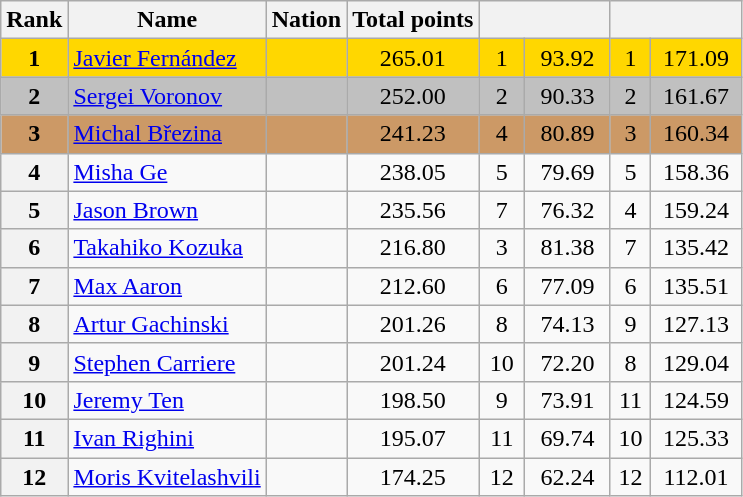<table class="wikitable sortable">
<tr>
<th>Rank</th>
<th>Name</th>
<th>Nation</th>
<th>Total points</th>
<th colspan="2" width="80px"></th>
<th colspan="2" width="80px"></th>
</tr>
<tr bgcolor="gold">
<td align="center"><strong>1</strong></td>
<td><a href='#'>Javier Fernández</a></td>
<td></td>
<td align="center">265.01</td>
<td align="center">1</td>
<td align="center">93.92</td>
<td align="center">1</td>
<td align="center">171.09</td>
</tr>
<tr bgcolor="silver">
<td align="center"><strong>2</strong></td>
<td><a href='#'>Sergei Voronov</a></td>
<td></td>
<td align="center">252.00</td>
<td align="center">2</td>
<td align="center">90.33</td>
<td align="center">2</td>
<td align="center">161.67</td>
</tr>
<tr bgcolor="cc9966">
<td align="center"><strong>3</strong></td>
<td><a href='#'>Michal Březina</a></td>
<td></td>
<td align="center">241.23</td>
<td align="center">4</td>
<td align="center">80.89</td>
<td align="center">3</td>
<td align="center">160.34</td>
</tr>
<tr>
<th>4</th>
<td><a href='#'>Misha Ge</a></td>
<td></td>
<td align="center">238.05</td>
<td align="center">5</td>
<td align="center">79.69</td>
<td align="center">5</td>
<td align="center">158.36</td>
</tr>
<tr>
<th>5</th>
<td><a href='#'>Jason Brown</a></td>
<td></td>
<td align="center">235.56</td>
<td align="center">7</td>
<td align="center">76.32</td>
<td align="center">4</td>
<td align="center">159.24</td>
</tr>
<tr>
<th>6</th>
<td><a href='#'>Takahiko Kozuka</a></td>
<td></td>
<td align="center">216.80</td>
<td align="center">3</td>
<td align="center">81.38</td>
<td align="center">7</td>
<td align="center">135.42</td>
</tr>
<tr>
<th>7</th>
<td><a href='#'>Max Aaron</a></td>
<td></td>
<td align="center">212.60</td>
<td align="center">6</td>
<td align="center">77.09</td>
<td align="center">6</td>
<td align="center">135.51</td>
</tr>
<tr>
<th>8</th>
<td><a href='#'>Artur Gachinski</a></td>
<td></td>
<td align="center">201.26</td>
<td align="center">8</td>
<td align="center">74.13</td>
<td align="center">9</td>
<td align="center">127.13</td>
</tr>
<tr>
<th>9</th>
<td><a href='#'>Stephen Carriere</a></td>
<td></td>
<td align="center">201.24</td>
<td align="center">10</td>
<td align="center">72.20</td>
<td align="center">8</td>
<td align="center">129.04</td>
</tr>
<tr>
<th>10</th>
<td><a href='#'>Jeremy Ten</a></td>
<td></td>
<td align="center">198.50</td>
<td align="center">9</td>
<td align="center">73.91</td>
<td align="center">11</td>
<td align="center">124.59</td>
</tr>
<tr>
<th>11</th>
<td><a href='#'>Ivan Righini</a></td>
<td></td>
<td align="center">195.07</td>
<td align="center">11</td>
<td align="center">69.74</td>
<td align="center">10</td>
<td align="center">125.33</td>
</tr>
<tr>
<th>12</th>
<td><a href='#'>Moris Kvitelashvili</a></td>
<td></td>
<td align="center">174.25</td>
<td align="center">12</td>
<td align="center">62.24</td>
<td align="center">12</td>
<td align="center">112.01</td>
</tr>
</table>
